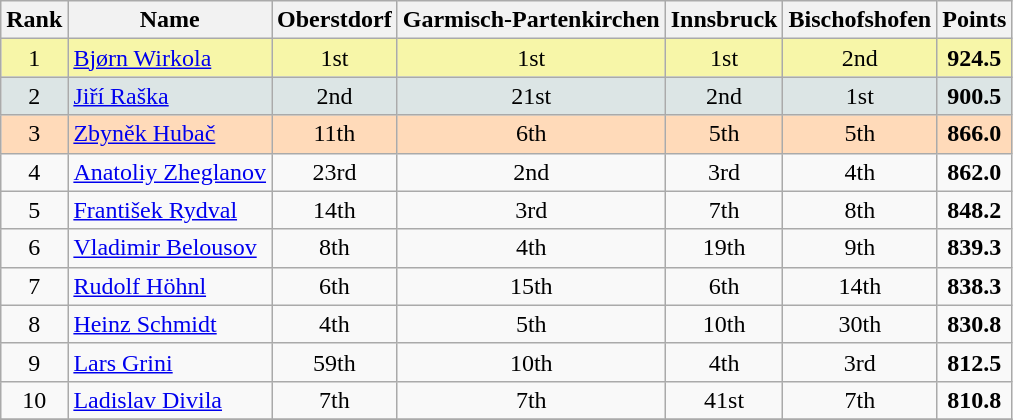<table class="wikitable sortable">
<tr>
<th align=Center>Rank</th>
<th>Name</th>
<th>Oberstdorf</th>
<th>Garmisch-Partenkirchen</th>
<th>Innsbruck</th>
<th>Bischofshofen</th>
<th>Points</th>
</tr>
<tr style="background:#F7F6A8">
<td align=center>1</td>
<td> <a href='#'>Bjørn Wirkola</a></td>
<td align=center>1st</td>
<td align=center>1st</td>
<td align=center>1st</td>
<td align=center>2nd</td>
<td align=center><strong>924.5</strong></td>
</tr>
<tr style="background: #DCE5E5;">
<td align=center>2</td>
<td> <a href='#'>Jiří Raška</a></td>
<td align=center>2nd</td>
<td align=center>21st</td>
<td align=center>2nd</td>
<td align=center>1st</td>
<td align=center><strong>900.5</strong></td>
</tr>
<tr style="background: #FFDAB9;">
<td align=center>3</td>
<td> <a href='#'>Zbyněk Hubač</a></td>
<td align=center>11th</td>
<td align=center>6th</td>
<td align=center>5th</td>
<td align=center>5th</td>
<td align=center><strong>866.0</strong></td>
</tr>
<tr>
<td align=center>4</td>
<td> <a href='#'>Anatoliy Zheglanov</a></td>
<td align=center>23rd</td>
<td align=center>2nd</td>
<td align=center>3rd</td>
<td align=center>4th</td>
<td align=center><strong>862.0</strong></td>
</tr>
<tr>
<td align=center>5</td>
<td> <a href='#'>František Rydval</a></td>
<td align=center>14th</td>
<td align=center>3rd</td>
<td align=center>7th</td>
<td align=center>8th</td>
<td align=center><strong>848.2</strong></td>
</tr>
<tr>
<td align=center>6</td>
<td> <a href='#'>Vladimir Belousov</a></td>
<td align=center>8th</td>
<td align=center>4th</td>
<td align=center>19th</td>
<td align=center>9th</td>
<td align=center><strong>839.3</strong></td>
</tr>
<tr>
<td align=center>7</td>
<td> <a href='#'>Rudolf Höhnl</a></td>
<td align=center>6th</td>
<td align=center>15th</td>
<td align=center>6th</td>
<td align=center>14th</td>
<td align=center><strong>838.3</strong></td>
</tr>
<tr>
<td align=center>8</td>
<td> <a href='#'>Heinz Schmidt</a></td>
<td align=center>4th</td>
<td align=center>5th</td>
<td align=center>10th</td>
<td align=center>30th</td>
<td align=center><strong>830.8</strong></td>
</tr>
<tr>
<td align=center>9</td>
<td> <a href='#'>Lars Grini</a></td>
<td align=center>59th</td>
<td align=center>10th</td>
<td align=center>4th</td>
<td align=center>3rd</td>
<td align=center><strong>812.5</strong></td>
</tr>
<tr>
<td align=center>10</td>
<td> <a href='#'>Ladislav Divila</a></td>
<td align=center>7th</td>
<td align=center>7th</td>
<td align=center>41st</td>
<td align=center>7th</td>
<td align=center><strong>810.8</strong></td>
</tr>
<tr>
</tr>
</table>
